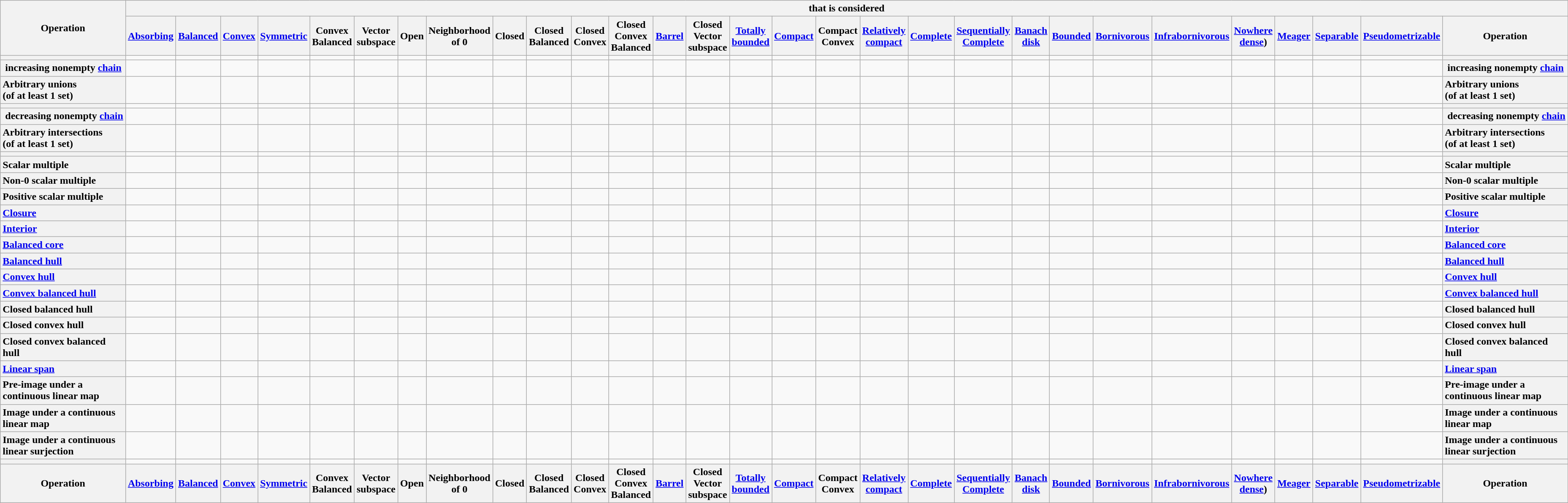<table class="wikitable mw-collapsible mw-collapsed">
<tr>
<th rowspan="2">Operation</th>
<th colspan="100"> that is considered</th>
</tr>
<tr>
<th><a href='#'>Absorbing</a></th>
<th><a href='#'>Balanced</a></th>
<th><a href='#'>Convex</a></th>
<th><a href='#'>Symmetric</a></th>
<th>Convex<br>Balanced</th>
<th>Vector<br>subspace</th>
<th>Open</th>
<th>Neighborhood<br>of 0</th>
<th>Closed</th>
<th>Closed<br>Balanced</th>
<th>Closed<br>Convex</th>
<th>Closed<br>Convex<br>Balanced</th>
<th><a href='#'>Barrel</a></th>
<th>Closed<br>Vector<br>subspace</th>
<th><a href='#'>Totally<br>bounded</a></th>
<th><a href='#'>Compact</a></th>
<th>Compact<br>Convex</th>
<th><a href='#'>Relatively compact</a></th>
<th><a href='#'>Complete</a></th>
<th><a href='#'>Sequentially<br>Complete</a></th>
<th><a href='#'>Banach<br>disk</a></th>
<th><a href='#'>Bounded</a></th>
<th><a href='#'>Bornivorous</a></th>
<th><a href='#'>Infrabornivorous</a></th>
<th><a href='#'>Nowhere<br>dense</a>)</th>
<th><a href='#'>Meager</a></th>
<th><a href='#'>Separable</a></th>
<th><a href='#'>Pseudometrizable</a></th>
<th>Operation</th>
</tr>
<tr>
<th style="text-align:left;"></th>
<td></td>
<td></td>
<td></td>
<td></td>
<td></td>
<td></td>
<td></td>
<td></td>
<td></td>
<td></td>
<td></td>
<td></td>
<td style="background:;"></td>
<td></td>
<td></td>
<td></td>
<td></td>
<td></td>
<td style="background:;"></td>
<td></td>
<td style="background:;"></td>
<td></td>
<td></td>
<td></td>
<td></td>
<td></td>
<td></td>
<td></td>
<th style="text-align:left;"></th>
</tr>
<tr>
<th style="text-align:left;"> increasing nonempty <a href='#'>chain</a></th>
<td></td>
<td></td>
<td></td>
<td></td>
<td></td>
<td></td>
<td></td>
<td></td>
<td></td>
<td></td>
<td></td>
<td></td>
<td></td>
<td></td>
<td></td>
<td></td>
<td></td>
<td></td>
<td></td>
<td></td>
<td style="background:;"></td>
<td></td>
<td></td>
<td></td>
<td></td>
<td></td>
<td style="background:;"></td>
<td style="background:;"></td>
<th style="text-align:left;"> increasing nonempty <a href='#'>chain</a></th>
</tr>
<tr>
<th style="text-align:left;">Arbitrary unions (of at least 1 set)</th>
<td></td>
<td></td>
<td></td>
<td></td>
<td></td>
<td></td>
<td></td>
<td></td>
<td></td>
<td></td>
<td></td>
<td></td>
<td></td>
<td></td>
<td></td>
<td></td>
<td></td>
<td></td>
<td></td>
<td></td>
<td style="background:;"></td>
<td></td>
<td></td>
<td></td>
<td></td>
<td></td>
<td style="background:;"></td>
<td style="background:;"></td>
<th style="text-align:left;">Arbitrary unions (of at least 1 set)</th>
</tr>
<tr>
<th style="text-align:left;"></th>
<td></td>
<td></td>
<td></td>
<td></td>
<td></td>
<td></td>
<td></td>
<td></td>
<td></td>
<td></td>
<td></td>
<td></td>
<td></td>
<td></td>
<td></td>
<td></td>
<td></td>
<td style="background:;"></td>
<td style="background:;"></td>
<td></td>
<td style="background:;"></td>
<td></td>
<td style="background:;"></td>
<td style="background:;"></td>
<td></td>
<td></td>
<td style="background:;"></td>
<td></td>
<th style="text-align:left;"></th>
</tr>
<tr>
<th style="text-align:left;"> decreasing nonempty <a href='#'>chain</a></th>
<td></td>
<td></td>
<td></td>
<td></td>
<td></td>
<td></td>
<td></td>
<td></td>
<td></td>
<td></td>
<td></td>
<td></td>
<td></td>
<td></td>
<td></td>
<td style="background:;"></td>
<td style="background:;"></td>
<td style="background:;"></td>
<td style="background:;"></td>
<td style="background:;"></td>
<td style="background:;"></td>
<td></td>
<td style="background:;"></td>
<td style="background:;"></td>
<td></td>
<td style="background:;"></td>
<td style="background:;"></td>
<td></td>
<th style="text-align:left;"> decreasing nonempty <a href='#'>chain</a></th>
</tr>
<tr>
<th style="text-align:left;">Arbitrary intersections (of at least 1 set)</th>
<td></td>
<td></td>
<td></td>
<td></td>
<td></td>
<td></td>
<td></td>
<td></td>
<td></td>
<td></td>
<td></td>
<td></td>
<td></td>
<td></td>
<td></td>
<td style="background:;"></td>
<td style="background:;"></td>
<td style="background:;"></td>
<td style="background:;"></td>
<td style="background:;"></td>
<td style="background:;"></td>
<td></td>
<td style="background:;"></td>
<td style="background:;"></td>
<td></td>
<td style="background:;"></td>
<td style="background:;"></td>
<td></td>
<th style="text-align:left;">Arbitrary intersections (of at least 1 set)</th>
</tr>
<tr>
<th style="text-align:left;"></th>
<td></td>
<td></td>
<td></td>
<td></td>
<td></td>
<td></td>
<td></td>
<td></td>
<td></td>
<td style="background:;"></td>
<td></td>
<td style="background:;"></td>
<td style="background:;"></td>
<td style="background:;"></td>
<td style="background:;"></td>
<td></td>
<td></td>
<td style="background:;"></td>
<td style="background:;"></td>
<td style="background:;"></td>
<td style="background:;"></td>
<td></td>
<td style="background:;"></td>
<td style="background:;"></td>
<td style="background:;"></td>
<td style="background:;"></td>
<td style="background:;"></td>
<td style="background:;"></td>
<th style="text-align:left;"></th>
</tr>
<tr>
<th style="text-align:left;">Scalar multiple</th>
<td></td>
<td></td>
<td></td>
<td></td>
<td></td>
<td></td>
<td></td>
<td></td>
<td></td>
<td></td>
<td></td>
<td></td>
<td></td>
<td></td>
<td></td>
<td></td>
<td></td>
<td></td>
<td></td>
<td></td>
<td style="background:;"></td>
<td></td>
<td></td>
<td></td>
<td></td>
<td></td>
<td></td>
<td></td>
<th style="text-align:left;">Scalar multiple</th>
</tr>
<tr>
<th style="text-align:left;">Non-0 scalar multiple</th>
<td></td>
<td></td>
<td></td>
<td></td>
<td></td>
<td></td>
<td></td>
<td></td>
<td></td>
<td></td>
<td></td>
<td></td>
<td></td>
<td></td>
<td></td>
<td></td>
<td></td>
<td></td>
<td></td>
<td></td>
<td></td>
<td></td>
<td></td>
<td></td>
<td></td>
<td></td>
<td></td>
<td></td>
<th style="text-align:left;">Non-0 scalar multiple</th>
</tr>
<tr>
<th style="text-align:left;">Positive scalar multiple</th>
<td></td>
<td></td>
<td></td>
<td></td>
<td></td>
<td></td>
<td></td>
<td></td>
<td></td>
<td></td>
<td></td>
<td></td>
<td></td>
<td></td>
<td></td>
<td></td>
<td></td>
<td style="background:;"></td>
<td></td>
<td></td>
<td style="background:;"></td>
<td></td>
<td></td>
<td></td>
<td></td>
<td></td>
<td></td>
<td></td>
<th style="text-align:left;">Positive scalar multiple</th>
</tr>
<tr>
<th style="text-align:left;"><a href='#'>Closure</a></th>
<td></td>
<td></td>
<td></td>
<td></td>
<td></td>
<td></td>
<td></td>
<td></td>
<td></td>
<td></td>
<td></td>
<td></td>
<td></td>
<td></td>
<td></td>
<td></td>
<td></td>
<td></td>
<td style="background:;"></td>
<td style="background:;"></td>
<td style="background:;"></td>
<td></td>
<td></td>
<td></td>
<td></td>
<td style="background:;"></td>
<td style="background:;"></td>
<td style="background:;"></td>
<th style="text-align:left;"><a href='#'>Closure</a></th>
</tr>
<tr>
<th style="text-align:left;"><a href='#'>Interior</a></th>
<td></td>
<td></td>
<td></td>
<td></td>
<td style="background:;"></td>
<td></td>
<td></td>
<td></td>
<td></td>
<td></td>
<td></td>
<td></td>
<td></td>
<td></td>
<td style="background:;"></td>
<td></td>
<td></td>
<td style="background:;"></td>
<td style="background:;"></td>
<td style="background:;"></td>
<td style="background:;"></td>
<td></td>
<td style="background:;"></td>
<td style="background:;"></td>
<td></td>
<td></td>
<td style="background:;"></td>
<td style="background:;"></td>
<th style="text-align:left;"><a href='#'>Interior</a></th>
</tr>
<tr>
<th style="text-align:left;"><a href='#'>Balanced core</a></th>
<td></td>
<td></td>
<td></td>
<td></td>
<td></td>
<td></td>
<td></td>
<td></td>
<td></td>
<td></td>
<td></td>
<td></td>
<td></td>
<td></td>
<td></td>
<td style="background:;"></td>
<td style="background:;"></td>
<td style="background:;"></td>
<td style="background:;"></td>
<td style="background:;"></td>
<td style="background:;"></td>
<td></td>
<td style="background:;"></td>
<td style="background:;"></td>
<td></td>
<td></td>
<td style="background:;"></td>
<td style="background:;"></td>
<th style="text-align:left;"><a href='#'>Balanced core</a></th>
</tr>
<tr>
<th style="text-align:left;"><a href='#'>Balanced hull</a></th>
<td></td>
<td></td>
<td></td>
<td></td>
<td></td>
<td></td>
<td></td>
<td></td>
<td></td>
<td></td>
<td style="background:;"></td>
<td></td>
<td></td>
<td></td>
<td></td>
<td></td>
<td></td>
<td style="background:;"></td>
<td style="background:;"></td>
<td style="background:;"></td>
<td></td>
<td></td>
<td></td>
<td></td>
<td></td>
<td></td>
<td style="background:;"></td>
<td style="background:;"></td>
<th style="text-align:left;"><a href='#'>Balanced hull</a></th>
</tr>
<tr>
<th style="text-align:left;"><a href='#'>Convex hull</a></th>
<td></td>
<td></td>
<td></td>
<td></td>
<td></td>
<td></td>
<td></td>
<td></td>
<td></td>
<td style="background:;"></td>
<td></td>
<td></td>
<td></td>
<td></td>
<td style="background:;"></td>
<td style="background:;"></td>
<td></td>
<td style="background:;"></td>
<td style="background:;"></td>
<td style="background:;"></td>
<td></td>
<td></td>
<td></td>
<td></td>
<td></td>
<td></td>
<td style="background:;"></td>
<td style="background:;"></td>
<th style="text-align:left;"><a href='#'>Convex hull</a></th>
</tr>
<tr>
<th style="text-align:left;"><a href='#'>Convex balanced hull</a></th>
<td></td>
<td></td>
<td></td>
<td></td>
<td></td>
<td></td>
<td></td>
<td></td>
<td></td>
<td></td>
<td style="background:;"></td>
<td></td>
<td></td>
<td></td>
<td style="background:;"></td>
<td style="background:;"></td>
<td style="background:;"></td>
<td style="background:;"></td>
<td style="background:;"></td>
<td style="background:;"></td>
<td></td>
<td></td>
<td></td>
<td></td>
<td></td>
<td></td>
<td style="background:;"></td>
<td style="background:;"></td>
<th style="text-align:left;"><a href='#'>Convex balanced hull</a></th>
</tr>
<tr>
<th style="text-align:left;">Closed balanced hull</th>
<td></td>
<td></td>
<td></td>
<td></td>
<td></td>
<td></td>
<td></td>
<td></td>
<td></td>
<td></td>
<td></td>
<td></td>
<td></td>
<td></td>
<td style="background:;"></td>
<td style="background:;"></td>
<td style="background:;"></td>
<td style="background:;"></td>
<td style="background:;"></td>
<td style="background:;"></td>
<td style="background:;"></td>
<td></td>
<td></td>
<td></td>
<td></td>
<td></td>
<td style="background:;"></td>
<td style="background:;"></td>
<th style="text-align:left;">Closed balanced hull</th>
</tr>
<tr>
<th style="text-align:left;">Closed convex hull</th>
<td></td>
<td></td>
<td></td>
<td></td>
<td></td>
<td></td>
<td></td>
<td></td>
<td></td>
<td></td>
<td></td>
<td></td>
<td></td>
<td></td>
<td style="background:;"></td>
<td style="background:;"></td>
<td style="background:;"></td>
<td style="background:;"></td>
<td style="background:;"></td>
<td style="background:;"></td>
<td style="background:;"></td>
<td></td>
<td></td>
<td></td>
<td></td>
<td></td>
<td style="background:;"></td>
<td style="background:;"></td>
<th style="text-align:left;">Closed convex hull</th>
</tr>
<tr>
<th style="text-align:left;">Closed convex balanced hull</th>
<td></td>
<td></td>
<td></td>
<td></td>
<td></td>
<td></td>
<td></td>
<td></td>
<td></td>
<td></td>
<td></td>
<td></td>
<td></td>
<td></td>
<td style="background:;"></td>
<td style="background:;"></td>
<td style="background:;"></td>
<td style="background:;"></td>
<td style="background:;"></td>
<td style="background:;"></td>
<td style="background:;"></td>
<td></td>
<td></td>
<td></td>
<td></td>
<td></td>
<td style="background:;"></td>
<td style="background:;"></td>
<th style="text-align:left;">Closed convex balanced hull</th>
</tr>
<tr>
<th style="text-align:left;"><a href='#'>Linear span</a></th>
<td></td>
<td></td>
<td></td>
<td></td>
<td></td>
<td></td>
<td></td>
<td></td>
<td style="background:;"></td>
<td style="background:;"></td>
<td style="background:;"></td>
<td style="background:;"></td>
<td></td>
<td></td>
<td></td>
<td></td>
<td></td>
<td></td>
<td style="background:;"></td>
<td style="background:;"></td>
<td></td>
<td></td>
<td></td>
<td></td>
<td></td>
<td></td>
<td style="background:;"></td>
<td style="background:;"></td>
<th style="text-align:left;"><a href='#'>Linear span</a></th>
</tr>
<tr>
<th style="text-align:left;">Pre-image under a continuous linear map</th>
<td></td>
<td></td>
<td></td>
<td></td>
<td></td>
<td></td>
<td></td>
<td></td>
<td></td>
<td></td>
<td></td>
<td></td>
<td></td>
<td></td>
<td></td>
<td></td>
<td></td>
<td></td>
<td style="background:;"></td>
<td style="background:;"></td>
<td style="background:;"></td>
<td></td>
<td style="background:;"></td>
<td style="background:;"></td>
<td style="background:;"></td>
<td style="background:;"></td>
<td></td>
<td></td>
<th style="text-align:left;">Pre-image under a continuous linear map</th>
</tr>
<tr>
<th style="text-align:left;">Image under a continuous linear map</th>
<td></td>
<td></td>
<td></td>
<td></td>
<td></td>
<td></td>
<td></td>
<td></td>
<td></td>
<td></td>
<td></td>
<td></td>
<td></td>
<td></td>
<td></td>
<td></td>
<td></td>
<td style="background:;"></td>
<td style="background:;"></td>
<td style="background:;"></td>
<td style="background:;"></td>
<td></td>
<td style="background:;"></td>
<td style="background:;"></td>
<td></td>
<td style="background:;"></td>
<td></td>
<td style="background:;"></td>
<th style="text-align:left;">Image under a continuous linear map</th>
</tr>
<tr>
<th style="text-align:left;">Image under a continuous linear surjection</th>
<td></td>
<td></td>
<td></td>
<td></td>
<td></td>
<td></td>
<td style="background:;"></td>
<td style="background:;"></td>
<td style="background:;"></td>
<td style="background:;"></td>
<td style="background:;"></td>
<td style="background:;"></td>
<td style="background:;"></td>
<td style="background:;"></td>
<td></td>
<td></td>
<td></td>
<td style="background:;"></td>
<td style="background:;"></td>
<td style="background:;"></td>
<td style="background:;"></td>
<td></td>
<td style="background:;"></td>
<td style="background:;"></td>
<td></td>
<td style="background:;"></td>
<td></td>
<td style="background:;"></td>
<th style="text-align:left;">Image under a continuous linear surjection</th>
</tr>
<tr>
<th style="text-align:left;"></th>
<td></td>
<td></td>
<td></td>
<td></td>
<td></td>
<td></td>
<td></td>
<td></td>
<td></td>
<td></td>
<td></td>
<td></td>
<td></td>
<td></td>
<td></td>
<td></td>
<td></td>
<td style="background:;"></td>
<td></td>
<td></td>
<td style="background:;"></td>
<td></td>
<td></td>
<td></td>
<td></td>
<td></td>
<td style="background:;"></td>
<td></td>
<th style="text-align:left;"></th>
</tr>
<tr>
<th>Operation</th>
<th><a href='#'>Absorbing</a></th>
<th><a href='#'>Balanced</a></th>
<th><a href='#'>Convex</a></th>
<th><a href='#'>Symmetric</a></th>
<th>Convex<br>Balanced</th>
<th>Vector<br>subspace</th>
<th>Open</th>
<th>Neighborhood<br>of 0</th>
<th>Closed</th>
<th>Closed<br>Balanced</th>
<th>Closed<br>Convex</th>
<th>Closed<br>Convex<br>Balanced</th>
<th><a href='#'>Barrel</a></th>
<th>Closed<br>Vector<br>subspace</th>
<th><a href='#'>Totally<br>bounded</a></th>
<th><a href='#'>Compact</a></th>
<th>Compact<br>Convex</th>
<th><a href='#'>Relatively compact</a></th>
<th><a href='#'>Complete</a></th>
<th><a href='#'>Sequentially<br>Complete</a></th>
<th><a href='#'>Banach<br>disk</a></th>
<th><a href='#'>Bounded</a></th>
<th><a href='#'>Bornivorous</a></th>
<th><a href='#'>Infrabornivorous</a></th>
<th><a href='#'>Nowhere<br>dense</a>)</th>
<th><a href='#'>Meager</a></th>
<th><a href='#'>Separable</a></th>
<th><a href='#'>Pseudometrizable</a></th>
<th>Operation</th>
</tr>
</table>
